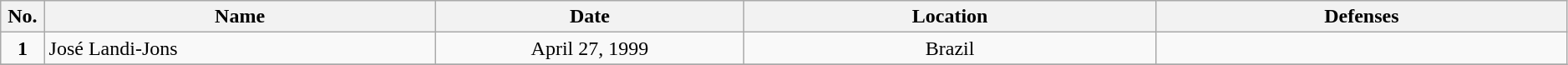<table class="wikitable"  style="width:99%; text-align:center;">
<tr>
<th style="width:1%;">No.</th>
<th style="width:19%;">Name</th>
<th style="width:15%;">Date</th>
<th style="width:20%;">Location</th>
<th style="width:20%;">Defenses</th>
</tr>
<tr>
<td align=center><strong>1</strong></td>
<td align="left"> José Landi-Jons<br></td>
<td>April 27, 1999<br></td>
<td>Brazil</td>
<td></td>
</tr>
<tr>
</tr>
</table>
